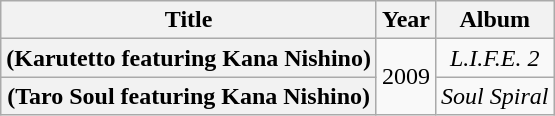<table class="wikitable plainrowheaders" style="text-align:center;">
<tr>
<th scope="col">Title</th>
<th scope="col">Year</th>
<th scope="col">Album</th>
</tr>
<tr>
<th scope="row"> <span>(Karutetto featuring Kana Nishino)</span></th>
<td rowspan="2">2009</td>
<td rowspan="1"><em>L.I.F.E. 2</em></td>
</tr>
<tr>
<th scope="row"> <span>(Taro Soul featuring Kana Nishino)</span></th>
<td rowspan="1"><em>Soul Spiral</em></td>
</tr>
</table>
